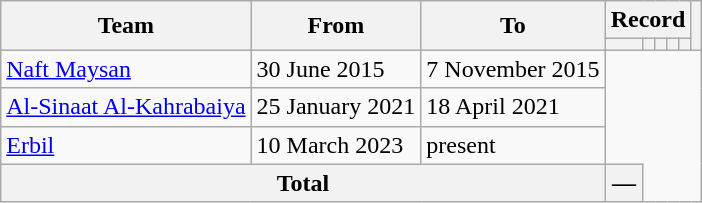<table class=wikitable style=text-align:center>
<tr>
<th rowspan=2>Team</th>
<th rowspan=2>From</th>
<th rowspan=2>To</th>
<th colspan=5>Record</th>
<th rowspan=2></th>
</tr>
<tr>
<th></th>
<th></th>
<th></th>
<th></th>
<th></th>
</tr>
<tr>
<td align=left><a href='#'>Naft Maysan</a></td>
<td align=left>30 June 2015</td>
<td align=left>7 November 2015<br></td>
</tr>
<tr>
<td align=left><a href='#'>Al-Sinaat Al-Kahrabaiya</a></td>
<td align=left>25 January 2021</td>
<td align=left>18 April 2021<br></td>
</tr>
<tr>
<td align=left><a href='#'>Erbil</a></td>
<td align=left>10 March 2023</td>
<td align=left>present<br></td>
</tr>
<tr>
<th colspan=3>Total<br></th>
<th>—</th>
</tr>
</table>
